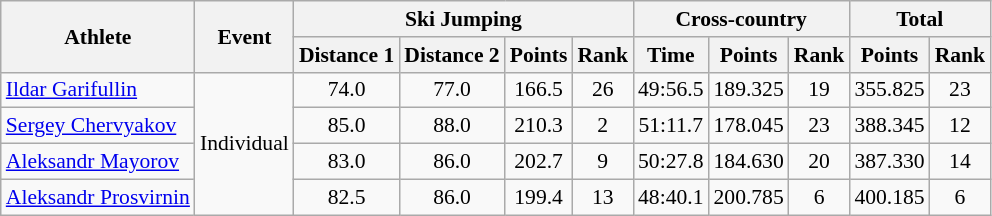<table class="wikitable" style="font-size:90%">
<tr>
<th rowspan="2">Athlete</th>
<th rowspan="2">Event</th>
<th colspan="4">Ski Jumping</th>
<th colspan="3">Cross-country</th>
<th colspan="2">Total</th>
</tr>
<tr>
<th>Distance 1</th>
<th>Distance 2</th>
<th>Points</th>
<th>Rank</th>
<th>Time</th>
<th>Points</th>
<th>Rank</th>
<th>Points</th>
<th>Rank</th>
</tr>
<tr>
<td><a href='#'>Ildar Garifullin</a></td>
<td rowspan="4">Individual</td>
<td align="center">74.0</td>
<td align="center">77.0</td>
<td align="center">166.5</td>
<td align="center">26</td>
<td align="center">49:56.5</td>
<td align="center">189.325</td>
<td align="center">19</td>
<td align="center">355.825</td>
<td align="center">23</td>
</tr>
<tr>
<td><a href='#'>Sergey Chervyakov</a></td>
<td align="center">85.0</td>
<td align="center">88.0</td>
<td align="center">210.3</td>
<td align="center">2</td>
<td align="center">51:11.7</td>
<td align="center">178.045</td>
<td align="center">23</td>
<td align="center">388.345</td>
<td align="center">12</td>
</tr>
<tr>
<td><a href='#'>Aleksandr Mayorov</a></td>
<td align="center">83.0</td>
<td align="center">86.0</td>
<td align="center">202.7</td>
<td align="center">9</td>
<td align="center">50:27.8</td>
<td align="center">184.630</td>
<td align="center">20</td>
<td align="center">387.330</td>
<td align="center">14</td>
</tr>
<tr>
<td><a href='#'>Aleksandr Prosvirnin</a></td>
<td align="center">82.5</td>
<td align="center">86.0</td>
<td align="center">199.4</td>
<td align="center">13</td>
<td align="center">48:40.1</td>
<td align="center">200.785</td>
<td align="center">6</td>
<td align="center">400.185</td>
<td align="center">6</td>
</tr>
</table>
